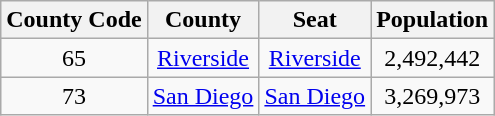<table class="wikitable sortable" style="text-align:center;">
<tr>
<th> County Code</th>
<th>County</th>
<th>Seat</th>
<th>Population</th>
</tr>
<tr>
<td>65</td>
<td><a href='#'>Riverside</a></td>
<td><a href='#'>Riverside</a></td>
<td>2,492,442</td>
</tr>
<tr>
<td>73</td>
<td><a href='#'>San Diego</a></td>
<td><a href='#'>San Diego</a></td>
<td>3,269,973</td>
</tr>
</table>
